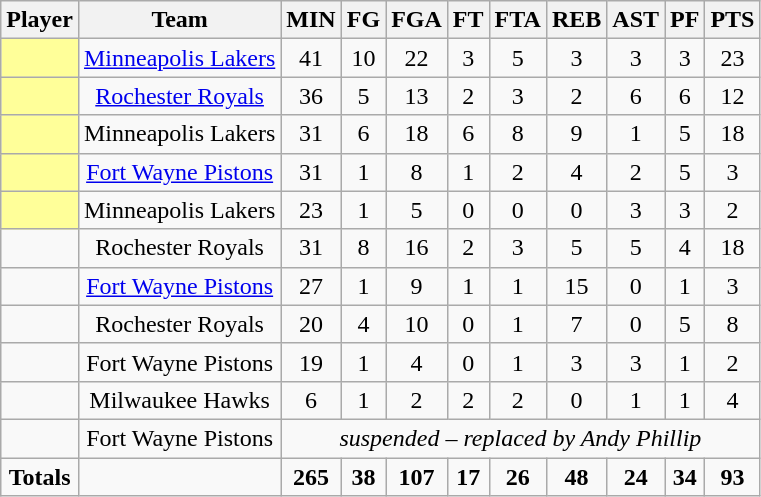<table class="wikitable sortable">
<tr>
<th>Player</th>
<th>Team</th>
<th>MIN</th>
<th>FG</th>
<th>FGA</th>
<th>FT</th>
<th>FTA</th>
<th>REB</th>
<th>AST</th>
<th>PF</th>
<th>PTS</th>
</tr>
<tr>
<td bgcolor="#FFFF99"></td>
<td align=center><a href='#'>Minneapolis Lakers</a></td>
<td align=center>41</td>
<td align=center>10</td>
<td align=center>22</td>
<td align=center>3</td>
<td align=center>5</td>
<td align=center>3</td>
<td align=center>3</td>
<td align=center>3</td>
<td align=center>23</td>
</tr>
<tr>
<td bgcolor="#FFFF99"></td>
<td align=center><a href='#'>Rochester Royals</a></td>
<td align=center>36</td>
<td align=center>5</td>
<td align=center>13</td>
<td align=center>2</td>
<td align=center>3</td>
<td align=center>2</td>
<td align=center>6</td>
<td align=center>6</td>
<td align=center>12</td>
</tr>
<tr>
<td bgcolor="#FFFF99"></td>
<td align=center>Minneapolis Lakers</td>
<td align=center>31</td>
<td align=center>6</td>
<td align=center>18</td>
<td align=center>6</td>
<td align=center>8</td>
<td align=center>9</td>
<td align=center>1</td>
<td align=center>5</td>
<td align=center>18</td>
</tr>
<tr>
<td bgcolor="#FFFF99"></td>
<td align=center><a href='#'>Fort Wayne Pistons</a></td>
<td align=center>31</td>
<td align=center>1</td>
<td align=center>8</td>
<td align=center>1</td>
<td align=center>2</td>
<td align=center>4</td>
<td align=center>2</td>
<td align=center>5</td>
<td align=center>3</td>
</tr>
<tr>
<td bgcolor="#FFFF99"></td>
<td align=center>Minneapolis Lakers</td>
<td align=center>23</td>
<td align=center>1</td>
<td align=center>5</td>
<td align=center>0</td>
<td align=center>0</td>
<td align=center>0</td>
<td align=center>3</td>
<td align=center>3</td>
<td align=center>2</td>
</tr>
<tr>
<td></td>
<td align=center>Rochester Royals</td>
<td align=center>31</td>
<td align=center>8</td>
<td align=center>16</td>
<td align=center>2</td>
<td align=center>3</td>
<td align=center>5</td>
<td align=center>5</td>
<td align=center>4</td>
<td align=center>18</td>
</tr>
<tr>
<td></td>
<td align=center><a href='#'>Fort Wayne Pistons</a></td>
<td align=center>27</td>
<td align=center>1</td>
<td align=center>9</td>
<td align=center>1</td>
<td align=center>1</td>
<td align=center>15</td>
<td align=center>0</td>
<td align=center>1</td>
<td align=center>3</td>
</tr>
<tr>
<td></td>
<td align=center>Rochester Royals</td>
<td align=center>20</td>
<td align=center>4</td>
<td align=center>10</td>
<td align=center>0</td>
<td align=center>1</td>
<td align=center>7</td>
<td align=center>0</td>
<td align=center>5</td>
<td align=center>8</td>
</tr>
<tr>
<td></td>
<td align=center>Fort Wayne Pistons</td>
<td align=center>19</td>
<td align=center>1</td>
<td align=center>4</td>
<td align=center>0</td>
<td align=center>1</td>
<td align=center>3</td>
<td align=center>3</td>
<td align=center>1</td>
<td align=center>2</td>
</tr>
<tr>
<td></td>
<td align=center>Milwaukee Hawks</td>
<td align=center>6</td>
<td align=center>1</td>
<td align=center>2</td>
<td align=center>2</td>
<td align=center>2</td>
<td align=center>0</td>
<td align=center>1</td>
<td align=center>1</td>
<td align=center>4</td>
</tr>
<tr>
<td></td>
<td align=center>Fort Wayne Pistons</td>
<td colspan=9 align=center><em>suspended – replaced by Andy Phillip</em></td>
</tr>
<tr class="sortbottom">
<td align=center><strong>Totals</strong></td>
<td align=center></td>
<td align=center><strong>265</strong></td>
<td align=center><strong>38</strong></td>
<td align=center><strong>107</strong></td>
<td align=center><strong>17</strong></td>
<td align=center><strong>26</strong></td>
<td align=center><strong>48</strong></td>
<td align=center><strong>24</strong></td>
<td align=center><strong>34</strong></td>
<td align=center><strong>93</strong></td>
</tr>
</table>
